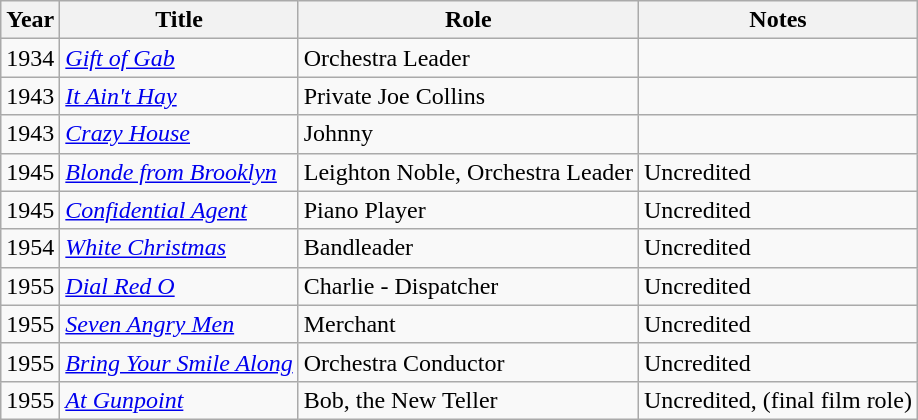<table class="wikitable">
<tr>
<th>Year</th>
<th>Title</th>
<th>Role</th>
<th>Notes</th>
</tr>
<tr>
<td>1934</td>
<td><em><a href='#'>Gift of Gab</a></em></td>
<td>Orchestra Leader</td>
<td></td>
</tr>
<tr>
<td>1943</td>
<td><em><a href='#'>It Ain't Hay</a></em></td>
<td>Private Joe Collins</td>
<td></td>
</tr>
<tr>
<td>1943</td>
<td><em><a href='#'>Crazy House</a></em></td>
<td>Johnny</td>
<td></td>
</tr>
<tr>
<td>1945</td>
<td><em><a href='#'>Blonde from Brooklyn</a></em></td>
<td>Leighton Noble, Orchestra Leader</td>
<td>Uncredited</td>
</tr>
<tr>
<td>1945</td>
<td><em><a href='#'>Confidential Agent</a></em></td>
<td>Piano Player</td>
<td>Uncredited</td>
</tr>
<tr>
<td>1954</td>
<td><em><a href='#'>White Christmas</a></em></td>
<td>Bandleader</td>
<td>Uncredited</td>
</tr>
<tr>
<td>1955</td>
<td><em><a href='#'>Dial Red O</a></em></td>
<td>Charlie - Dispatcher</td>
<td>Uncredited</td>
</tr>
<tr>
<td>1955</td>
<td><em><a href='#'>Seven Angry Men</a></em></td>
<td>Merchant</td>
<td>Uncredited</td>
</tr>
<tr>
<td>1955</td>
<td><em><a href='#'>Bring Your Smile Along</a></em></td>
<td>Orchestra Conductor</td>
<td>Uncredited</td>
</tr>
<tr>
<td>1955</td>
<td><em><a href='#'>At Gunpoint</a></em></td>
<td>Bob, the New Teller</td>
<td>Uncredited, (final film role)</td>
</tr>
</table>
